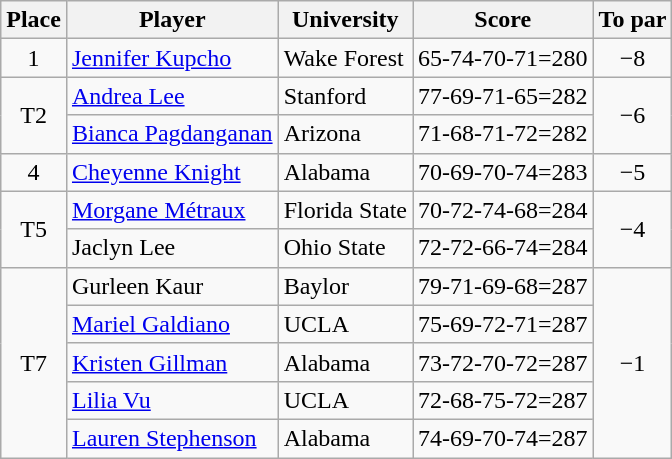<table class="wikitable">
<tr>
<th>Place</th>
<th>Player</th>
<th>University</th>
<th>Score</th>
<th>To par</th>
</tr>
<tr>
<td align=center>1</td>
<td><a href='#'>Jennifer Kupcho</a></td>
<td>Wake Forest</td>
<td>65-74-70-71=280</td>
<td align=center>−8</td>
</tr>
<tr>
<td rowspan=2 align=center>T2</td>
<td><a href='#'>Andrea Lee</a></td>
<td>Stanford</td>
<td>77-69-71-65=282</td>
<td rowspan=2 align=center>−6</td>
</tr>
<tr>
<td><a href='#'>Bianca Pagdanganan</a></td>
<td>Arizona</td>
<td>71-68-71-72=282</td>
</tr>
<tr>
<td align=center>4</td>
<td><a href='#'>Cheyenne Knight</a></td>
<td>Alabama</td>
<td>70-69-70-74=283</td>
<td align=center>−5</td>
</tr>
<tr>
<td rowspan=2 align=center>T5</td>
<td><a href='#'>Morgane Métraux</a></td>
<td>Florida State</td>
<td>70-72-74-68=284</td>
<td rowspan=2 align=center>−4</td>
</tr>
<tr>
<td>Jaclyn Lee</td>
<td>Ohio State</td>
<td>72-72-66-74=284</td>
</tr>
<tr>
<td rowspan=5 align=center>T7</td>
<td>Gurleen Kaur</td>
<td>Baylor</td>
<td>79-71-69-68=287</td>
<td rowspan=5 align=center>−1</td>
</tr>
<tr>
<td><a href='#'>Mariel Galdiano</a></td>
<td>UCLA</td>
<td>75-69-72-71=287</td>
</tr>
<tr>
<td><a href='#'>Kristen Gillman</a></td>
<td>Alabama</td>
<td>73-72-70-72=287</td>
</tr>
<tr>
<td><a href='#'>Lilia Vu</a></td>
<td>UCLA</td>
<td>72-68-75-72=287</td>
</tr>
<tr>
<td><a href='#'>Lauren Stephenson</a></td>
<td>Alabama</td>
<td>74-69-70-74=287</td>
</tr>
</table>
